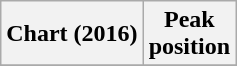<table class="wikitable sortable">
<tr>
<th>Chart (2016)</th>
<th>Peak<br>position</th>
</tr>
<tr>
</tr>
</table>
